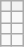<table class="wikitable">
<tr>
<th align="center"></th>
<th align="center"></th>
</tr>
<tr>
<td align="center"></td>
<td align="center"></td>
</tr>
<tr>
<td align="center"></td>
<td align="center"></td>
</tr>
<tr>
<td align="center"></td>
<td align="center"></td>
</tr>
</table>
